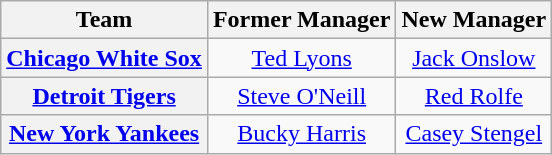<table class="wikitable plainrowheaders" style="text-align:center;">
<tr>
<th>Team</th>
<th>Former Manager</th>
<th>New Manager</th>
</tr>
<tr>
<th scope="row" style="text-align:center;"><a href='#'>Chicago White Sox</a></th>
<td><a href='#'>Ted Lyons</a></td>
<td><a href='#'>Jack Onslow</a></td>
</tr>
<tr>
<th scope="row" style="text-align:center;"><a href='#'>Detroit Tigers</a></th>
<td><a href='#'>Steve O'Neill</a></td>
<td><a href='#'>Red Rolfe</a></td>
</tr>
<tr>
<th scope="row" style="text-align:center;"><a href='#'>New York Yankees</a></th>
<td><a href='#'>Bucky Harris</a></td>
<td><a href='#'>Casey Stengel</a></td>
</tr>
</table>
